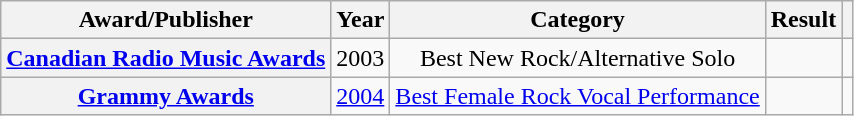<table class="wikitable sortable plainrowheaders">
<tr>
<th scope="col">Award/Publisher</th>
<th scope="col">Year</th>
<th scope="col">Category</th>
<th scope="col">Result</th>
<th scope="col" class="unsortable"></th>
</tr>
<tr>
<th scope="row"><a href='#'>Canadian Radio Music Awards</a></th>
<td align=center>2003</td>
<td align=center>Best New Rock/Alternative Solo</td>
<td></td>
<td align=center></td>
</tr>
<tr>
<th scope="row"><a href='#'>Grammy Awards</a></th>
<td align=center><a href='#'>2004</a></td>
<td align=center><a href='#'>Best Female Rock Vocal Performance</a></td>
<td></td>
<td align=center></td>
</tr>
</table>
